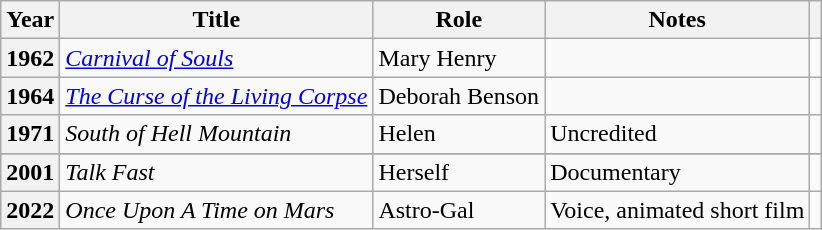<table class="wikitable sortable plainrowheaders">
<tr>
<th>Year</th>
<th>Title</th>
<th>Role</th>
<th class="unsortable">Notes</th>
<th class="unsortable"></th>
</tr>
<tr>
<th scope="row">1962</th>
<td><em><a href='#'>Carnival of Souls</a></em></td>
<td>Mary Henry</td>
<td></td>
<td style="text-align:center;"></td>
</tr>
<tr>
<th scope="row">1964</th>
<td><em><a href='#'>The Curse of the Living Corpse</a></em></td>
<td>Deborah Benson</td>
<td></td>
<td style="text-align:center;"></td>
</tr>
<tr>
<th scope="row">1971</th>
<td><em>South of Hell Mountain</em></td>
<td>Helen</td>
<td>Uncredited</td>
<td style="text-align:center;"></td>
</tr>
<tr>
</tr>
<tr>
<th scope="row">2001</th>
<td><em>Talk Fast</em></td>
<td>Herself</td>
<td>Documentary</td>
<td style="text-align:center;"></td>
</tr>
<tr>
<th scope="row">2022</th>
<td><em>Once Upon A Time on Mars</em></td>
<td>Astro-Gal</td>
<td>Voice, animated short film</td>
<td style="text-align:center;"></td>
</tr>
</table>
